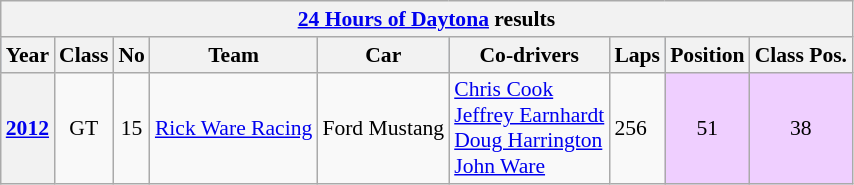<table class="wikitable" style="font-size:90%">
<tr>
<th colspan=45><a href='#'>24 Hours of Daytona</a> results</th>
</tr>
<tr style="background:#abbbdd;">
<th>Year</th>
<th>Class</th>
<th>No</th>
<th>Team</th>
<th>Car</th>
<th>Co-drivers</th>
<th>Laps</th>
<th>Position</th>
<th>Class Pos.</th>
</tr>
<tr>
<th><a href='#'>2012</a></th>
<td align=center>GT</td>
<td align=center>15</td>
<td> <a href='#'>Rick Ware Racing</a></td>
<td>Ford Mustang</td>
<td> <a href='#'>Chris Cook</a><br> <a href='#'>Jeffrey Earnhardt</a><br> <a href='#'>Doug Harrington</a><br> <a href='#'>John Ware</a></td>
<td>256</td>
<td style="background:#EFCFFF;" align=center>51 </td>
<td style="background:#EFCFFF;" align=center>38 </td>
</tr>
</table>
